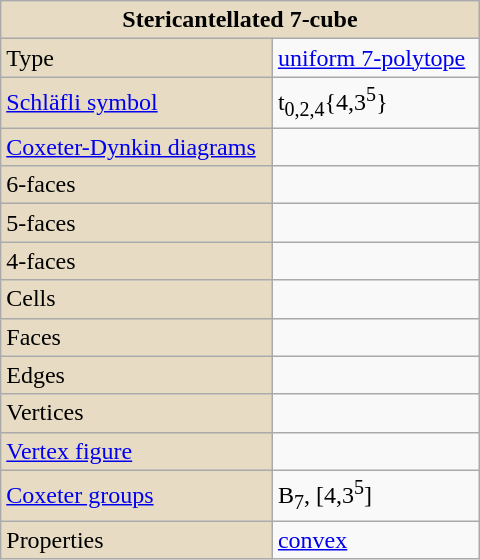<table class="wikitable" align="right" style="margin-left:10px" width="320">
<tr>
<th style="background:#e7dcc3;" colspan="2">Stericantellated 7-cube</th>
</tr>
<tr>
<td style="background:#e7dcc3;">Type</td>
<td><a href='#'>uniform 7-polytope</a></td>
</tr>
<tr>
<td style="background:#e7dcc3;"><a href='#'>Schläfli symbol</a></td>
<td>t<sub>0,2,4</sub>{4,3<sup>5</sup>}</td>
</tr>
<tr>
<td style="background:#e7dcc3;"><a href='#'>Coxeter-Dynkin diagrams</a></td>
<td></td>
</tr>
<tr>
<td style="background:#e7dcc3;">6-faces</td>
<td></td>
</tr>
<tr>
<td style="background:#e7dcc3;">5-faces</td>
<td></td>
</tr>
<tr>
<td style="background:#e7dcc3;">4-faces</td>
<td></td>
</tr>
<tr>
<td style="background:#e7dcc3;">Cells</td>
<td></td>
</tr>
<tr>
<td style="background:#e7dcc3;">Faces</td>
<td></td>
</tr>
<tr>
<td style="background:#e7dcc3;">Edges</td>
<td></td>
</tr>
<tr>
<td style="background:#e7dcc3;">Vertices</td>
<td></td>
</tr>
<tr>
<td style="background:#e7dcc3;"><a href='#'>Vertex figure</a></td>
<td></td>
</tr>
<tr>
<td style="background:#e7dcc3;"><a href='#'>Coxeter groups</a></td>
<td>B<sub>7</sub>, [4,3<sup>5</sup>]</td>
</tr>
<tr>
<td style="background:#e7dcc3;">Properties</td>
<td><a href='#'>convex</a></td>
</tr>
</table>
